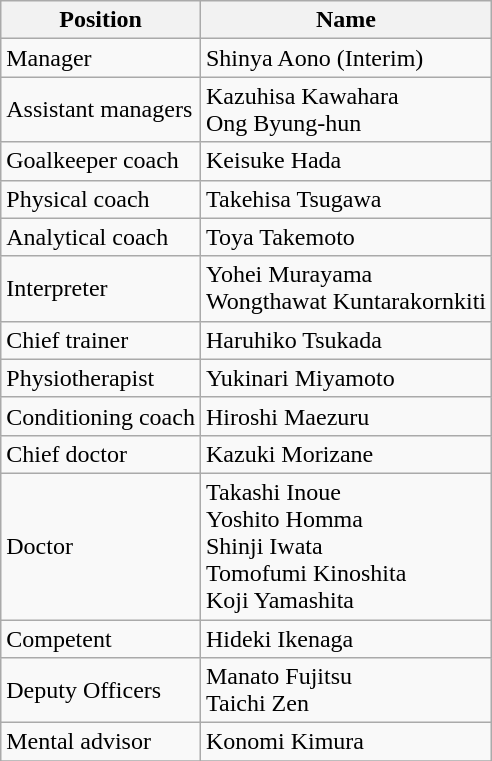<table class="wikitable">
<tr>
<th>Position</th>
<th>Name</th>
</tr>
<tr>
<td>Manager</td>
<td> Shinya Aono (Interim)</td>
</tr>
<tr>
<td>Assistant managers</td>
<td> Kazuhisa Kawahara <br>  Ong Byung-hun</td>
</tr>
<tr>
<td>Goalkeeper coach</td>
<td> Keisuke Hada</td>
</tr>
<tr>
<td>Physical coach</td>
<td> Takehisa Tsugawa</td>
</tr>
<tr>
<td>Analytical coach</td>
<td> Toya Takemoto</td>
</tr>
<tr>
<td>Interpreter</td>
<td> Yohei Murayama <br>  Wongthawat Kuntarakornkiti</td>
</tr>
<tr>
<td>Chief trainer</td>
<td> Haruhiko Tsukada</td>
</tr>
<tr>
<td>Physiotherapist</td>
<td> Yukinari Miyamoto</td>
</tr>
<tr>
<td>Conditioning coach</td>
<td> Hiroshi Maezuru</td>
</tr>
<tr>
<td>Chief doctor</td>
<td> Kazuki Morizane</td>
</tr>
<tr>
<td>Doctor</td>
<td> Takashi Inoue <br>  Yoshito Homma <br>  Shinji Iwata <br>  Tomofumi Kinoshita <br>  Koji Yamashita</td>
</tr>
<tr>
<td>Competent</td>
<td> Hideki Ikenaga</td>
</tr>
<tr>
<td>Deputy Officers</td>
<td> Manato Fujitsu <br>  Taichi Zen</td>
</tr>
<tr>
<td>Mental advisor</td>
<td> Konomi Kimura</td>
</tr>
<tr>
</tr>
</table>
